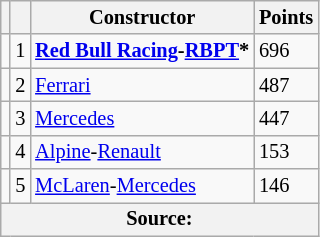<table class="wikitable" style="font-size: 85%;">
<tr>
<th scope="col"></th>
<th scope="col"></th>
<th scope="col">Constructor</th>
<th scope="col">Points</th>
</tr>
<tr>
<td align="left"></td>
<td align="center">1</td>
<td> <strong><a href='#'>Red Bull Racing</a>-<a href='#'>RBPT</a>*</strong></td>
<td align="left">696</td>
</tr>
<tr>
<td align="left"></td>
<td align="center">2</td>
<td> <a href='#'>Ferrari</a></td>
<td align="left">487</td>
</tr>
<tr>
<td align="left"></td>
<td align="center">3</td>
<td> <a href='#'>Mercedes</a></td>
<td align="left">447</td>
</tr>
<tr>
<td align="left"></td>
<td align="center">4</td>
<td> <a href='#'>Alpine</a>-<a href='#'>Renault</a></td>
<td align="left">153</td>
</tr>
<tr>
<td align="left"></td>
<td align="center">5</td>
<td> <a href='#'>McLaren</a>-<a href='#'>Mercedes</a></td>
<td align="left">146</td>
</tr>
<tr>
<th colspan=4>Source:</th>
</tr>
</table>
